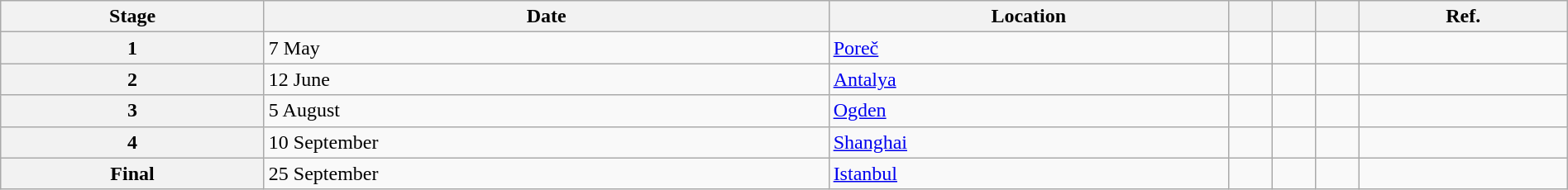<table class="wikitable" style="width:100%">
<tr>
<th>Stage</th>
<th>Date</th>
<th>Location</th>
<th></th>
<th></th>
<th></th>
<th>Ref.</th>
</tr>
<tr>
<th>1</th>
<td>7 May</td>
<td> <a href='#'>Poreč</a></td>
<td></td>
<td></td>
<td></td>
<td></td>
</tr>
<tr>
<th>2</th>
<td>12 June</td>
<td> <a href='#'>Antalya</a></td>
<td></td>
<td></td>
<td></td>
<td></td>
</tr>
<tr>
<th>3</th>
<td>5 August</td>
<td> <a href='#'>Ogden</a></td>
<td></td>
<td></td>
<td></td>
<td></td>
</tr>
<tr>
<th>4</th>
<td>10 September</td>
<td> <a href='#'>Shanghai</a></td>
<td></td>
<td></td>
<td></td>
<td></td>
</tr>
<tr>
<th>Final</th>
<td>25 September</td>
<td> <a href='#'>Istanbul</a></td>
<td></td>
<td></td>
<td></td>
<td></td>
</tr>
</table>
